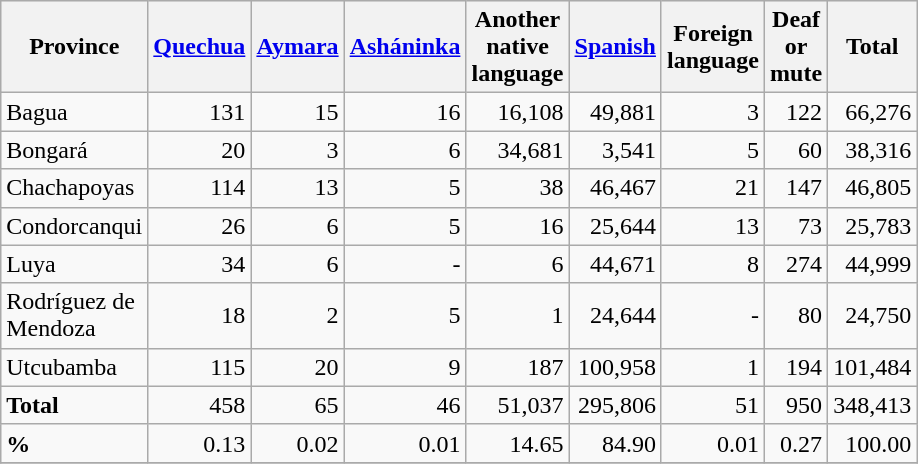<table class="wikitable" border="1" style="width:35%;" border="1">
<tr bgcolor=#EFEFEF>
<th>Province</th>
<th><a href='#'>Quechua</a></th>
<th><a href='#'>Aymara</a></th>
<th><a href='#'>Asháninka</a></th>
<th>Another native language</th>
<th><a href='#'>Spanish</a></th>
<th>Foreign language</th>
<th>Deaf or mute</th>
<th>Total</th>
</tr>
<tr>
<td>Bagua</td>
<td align="right">131</td>
<td align="right">15</td>
<td align="right">16</td>
<td align="right">16,108</td>
<td align="right">49,881</td>
<td align="right">3</td>
<td align="right">122</td>
<td align="right">66,276</td>
</tr>
<tr>
<td>Bongará</td>
<td align="right">20</td>
<td align="right">3</td>
<td align="right">6</td>
<td align="right">34,681</td>
<td align="right">3,541</td>
<td align="right">5</td>
<td align="right">60</td>
<td align="right">38,316</td>
</tr>
<tr>
<td>Chachapoyas</td>
<td align="right">114</td>
<td align="right">13</td>
<td align="right">5</td>
<td align="right">38</td>
<td align="right">46,467</td>
<td align="right">21</td>
<td align="right">147</td>
<td align="right">46,805</td>
</tr>
<tr>
<td>Condorcanqui</td>
<td align="right">26</td>
<td align="right">6</td>
<td align="right">5</td>
<td align="right">16</td>
<td align="right">25,644</td>
<td align="right">13</td>
<td align="right">73</td>
<td align="right">25,783</td>
</tr>
<tr>
<td>Luya</td>
<td align="right">34</td>
<td align="right">6</td>
<td align="right">-</td>
<td align="right">6</td>
<td align="right">44,671</td>
<td align="right">8</td>
<td align="right">274</td>
<td align="right">44,999</td>
</tr>
<tr>
<td>Rodríguez de Mendoza</td>
<td align="right">18</td>
<td align="right">2</td>
<td align="right">5</td>
<td align="right">1</td>
<td align="right">24,644</td>
<td align="right">-</td>
<td align="right">80</td>
<td align="right">24,750</td>
</tr>
<tr>
<td>Utcubamba</td>
<td align="right">115</td>
<td align="right">20</td>
<td align="right">9</td>
<td align="right">187</td>
<td align="right">100,958</td>
<td align="right">1</td>
<td align="right">194</td>
<td align="right">101,484</td>
</tr>
<tr>
<td><strong>Total</strong></td>
<td align="right">458</td>
<td align="right">65</td>
<td align="right">46</td>
<td align="right">51,037</td>
<td align="right">295,806</td>
<td align="right">51</td>
<td align="right">950</td>
<td align="right">348,413</td>
</tr>
<tr>
<td><strong>%</strong></td>
<td align="right">0.13</td>
<td align="right">0.02</td>
<td align="right">0.01</td>
<td align="right">14.65</td>
<td align="right">84.90</td>
<td align="right">0.01</td>
<td align="right">0.27</td>
<td align="right">100.00</td>
</tr>
<tr>
</tr>
</table>
